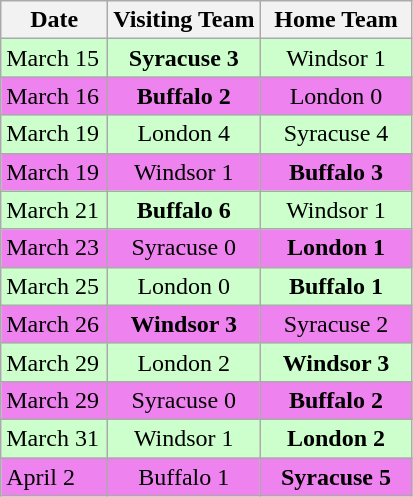<table class="wikitable">
<tr>
<th width="26%">Date</th>
<th width="37%">Visiting Team</th>
<th width="37%">Home Team</th>
</tr>
<tr align="center" bgcolor="#CCFFCC">
<td align="left">March 15</td>
<td><strong>Syracuse 3</strong></td>
<td>Windsor 1</td>
</tr>
<tr align="center" bgcolor="violet">
<td align="left">March 16</td>
<td><strong>Buffalo 2</strong></td>
<td>London 0</td>
</tr>
<tr align="center" bgcolor="#CCFFCC">
<td align="left">March 19</td>
<td>London 4</td>
<td>Syracuse 4</td>
</tr>
<tr align="center" bgcolor="violet">
<td align="left">March 19</td>
<td>Windsor 1</td>
<td><strong>Buffalo 3</strong></td>
</tr>
<tr align="center" bgcolor="#CCFFCC">
<td align="left">March 21</td>
<td><strong>Buffalo 6</strong></td>
<td>Windsor 1</td>
</tr>
<tr align="center" bgcolor="violet">
<td align="left">March 23</td>
<td>Syracuse 0</td>
<td><strong>London 1</strong></td>
</tr>
<tr align="center" bgcolor="#CCFFCC">
<td align="left">March 25</td>
<td>London 0</td>
<td><strong>Buffalo 1</strong></td>
</tr>
<tr align="center" bgcolor="violet">
<td align="left">March 26</td>
<td><strong>Windsor 3</strong></td>
<td>Syracuse 2</td>
</tr>
<tr align="center" bgcolor="#CCFFCC">
<td align="left">March 29</td>
<td>London 2</td>
<td><strong>Windsor 3</strong></td>
</tr>
<tr align="center" bgcolor="violet">
<td align="left">March 29</td>
<td>Syracuse 0</td>
<td><strong>Buffalo 2</strong></td>
</tr>
<tr align="center" bgcolor="#CCFFCC">
<td align="left">March 31</td>
<td>Windsor 1</td>
<td><strong>London 2</strong></td>
</tr>
<tr align="center" bgcolor="violet">
<td align="left">April 2</td>
<td>Buffalo 1</td>
<td><strong>Syracuse 5</strong></td>
</tr>
</table>
